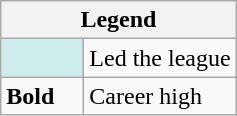<table class="wikitable mw-collapsible mw-collapsed">
<tr>
<th colspan="2">Legend</th>
</tr>
<tr>
<td style="background:#cfecec; width:3em;"></td>
<td>Led the league</td>
</tr>
<tr>
<td><strong>Bold</strong></td>
<td>Career high</td>
</tr>
</table>
